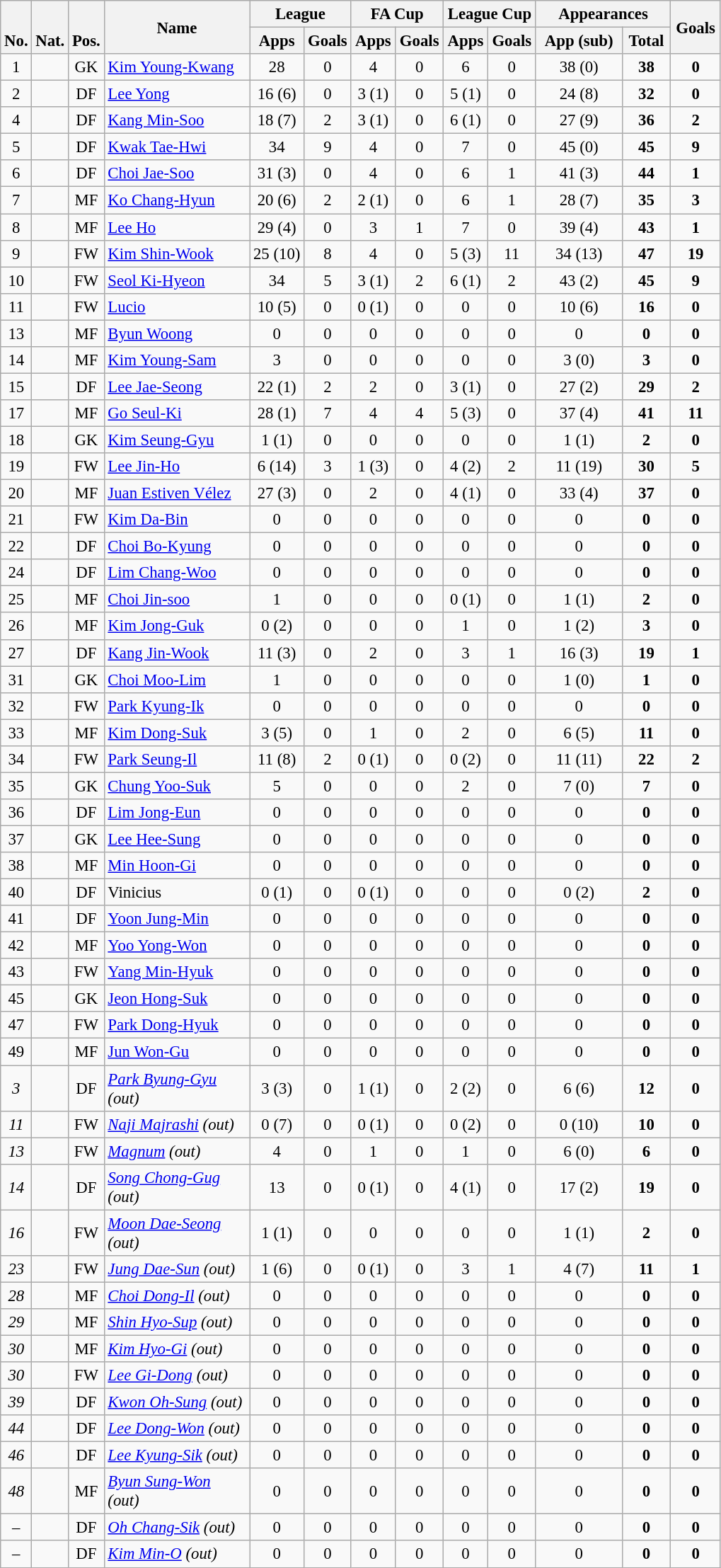<table class="wikitable" style="font-size: 95%; text-align: center;">
<tr>
<th rowspan="2" valign="bottom">No.</th>
<th rowspan="2" valign="bottom">Nat.</th>
<th rowspan="2" valign="bottom">Pos.</th>
<th rowspan="2" width="130">Name</th>
<th colspan="2" width="80">League</th>
<th colspan="2" width="80">FA Cup</th>
<th colspan="2" width="80">League Cup</th>
<th colspan="2" width="120">Appearances</th>
<th rowspan="2" width="40">Goals</th>
</tr>
<tr>
<th>Apps</th>
<th>Goals</th>
<th>Apps</th>
<th>Goals</th>
<th>Apps</th>
<th>Goals</th>
<th>App (sub)</th>
<th>Total</th>
</tr>
<tr>
<td>1</td>
<td></td>
<td>GK</td>
<td align="left"><a href='#'>Kim Young-Kwang</a></td>
<td>28</td>
<td>0</td>
<td>4</td>
<td>0</td>
<td>6</td>
<td>0</td>
<td>38 (0)</td>
<td><strong>38</strong></td>
<td><strong>0</strong></td>
</tr>
<tr>
<td>2</td>
<td></td>
<td>DF</td>
<td align="left"><a href='#'>Lee Yong</a></td>
<td>16 (6)</td>
<td>0</td>
<td>3 (1)</td>
<td>0</td>
<td>5 (1)</td>
<td>0</td>
<td>24 (8)</td>
<td><strong>32</strong></td>
<td><strong>0</strong></td>
</tr>
<tr>
<td>4</td>
<td></td>
<td>DF</td>
<td align="left"><a href='#'>Kang Min-Soo</a></td>
<td>18 (7)</td>
<td>2</td>
<td>3 (1)</td>
<td>0</td>
<td>6 (1)</td>
<td>0</td>
<td>27 (9)</td>
<td><strong>36</strong></td>
<td><strong>2</strong></td>
</tr>
<tr>
<td>5</td>
<td></td>
<td>DF</td>
<td align="left"><a href='#'>Kwak Tae-Hwi</a></td>
<td>34</td>
<td>9</td>
<td>4</td>
<td>0</td>
<td>7</td>
<td>0</td>
<td>45 (0)</td>
<td><strong>45</strong></td>
<td><strong>9</strong></td>
</tr>
<tr>
<td>6</td>
<td></td>
<td>DF</td>
<td align="left"><a href='#'>Choi Jae-Soo</a></td>
<td>31 (3)</td>
<td>0</td>
<td>4</td>
<td>0</td>
<td>6</td>
<td>1</td>
<td>41 (3)</td>
<td><strong>44</strong></td>
<td><strong>1</strong></td>
</tr>
<tr>
<td>7</td>
<td></td>
<td>MF</td>
<td align="left"><a href='#'>Ko Chang-Hyun</a></td>
<td>20 (6)</td>
<td>2</td>
<td>2 (1)</td>
<td>0</td>
<td>6</td>
<td>1</td>
<td>28 (7)</td>
<td><strong>35</strong></td>
<td><strong>3</strong></td>
</tr>
<tr>
<td>8</td>
<td></td>
<td>MF</td>
<td align="left"><a href='#'>Lee Ho</a></td>
<td>29 (4)</td>
<td>0</td>
<td>3</td>
<td>1</td>
<td>7</td>
<td>0</td>
<td>39 (4)</td>
<td><strong>43</strong></td>
<td><strong>1</strong></td>
</tr>
<tr>
<td>9</td>
<td></td>
<td>FW</td>
<td align="left"><a href='#'>Kim Shin-Wook</a></td>
<td>25 (10)</td>
<td>8</td>
<td>4</td>
<td>0</td>
<td>5 (3)</td>
<td>11</td>
<td>34 (13)</td>
<td><strong>47</strong></td>
<td><strong>19</strong></td>
</tr>
<tr>
<td>10</td>
<td></td>
<td>FW</td>
<td align="left"><a href='#'>Seol Ki-Hyeon</a></td>
<td>34</td>
<td>5</td>
<td>3 (1)</td>
<td>2</td>
<td>6 (1)</td>
<td>2</td>
<td>43 (2)</td>
<td><strong>45</strong></td>
<td><strong>9</strong></td>
</tr>
<tr>
<td>11</td>
<td></td>
<td>FW</td>
<td align="left"><a href='#'>Lucio</a></td>
<td>10 (5)</td>
<td>0</td>
<td>0 (1)</td>
<td>0</td>
<td>0</td>
<td>0</td>
<td>10 (6)</td>
<td><strong>16</strong></td>
<td><strong>0</strong></td>
</tr>
<tr>
<td>13</td>
<td></td>
<td>MF</td>
<td align="left"><a href='#'>Byun Woong</a></td>
<td>0</td>
<td>0</td>
<td>0</td>
<td>0</td>
<td>0</td>
<td>0</td>
<td>0</td>
<td><strong>0</strong></td>
<td><strong>0</strong></td>
</tr>
<tr>
<td>14</td>
<td></td>
<td>MF</td>
<td align="left"><a href='#'>Kim Young-Sam</a></td>
<td>3</td>
<td>0</td>
<td>0</td>
<td>0</td>
<td>0</td>
<td>0</td>
<td>3 (0)</td>
<td><strong>3</strong></td>
<td><strong>0</strong></td>
</tr>
<tr>
<td>15</td>
<td></td>
<td>DF</td>
<td align="left"><a href='#'>Lee Jae-Seong</a></td>
<td>22 (1)</td>
<td>2</td>
<td>2</td>
<td>0</td>
<td>3 (1)</td>
<td>0</td>
<td>27 (2)</td>
<td><strong>29</strong></td>
<td><strong>2</strong></td>
</tr>
<tr>
<td>17</td>
<td></td>
<td>MF</td>
<td align="left"><a href='#'>Go Seul-Ki</a></td>
<td>28 (1)</td>
<td>7</td>
<td>4</td>
<td>4</td>
<td>5 (3)</td>
<td>0</td>
<td>37 (4)</td>
<td><strong>41</strong></td>
<td><strong>11</strong></td>
</tr>
<tr>
<td>18</td>
<td></td>
<td>GK</td>
<td align="left"><a href='#'>Kim Seung-Gyu</a></td>
<td>1 (1)</td>
<td>0</td>
<td>0</td>
<td>0</td>
<td>0</td>
<td>0</td>
<td>1 (1)</td>
<td><strong>2</strong></td>
<td><strong>0</strong></td>
</tr>
<tr>
<td>19</td>
<td></td>
<td>FW</td>
<td align="left"><a href='#'>Lee Jin-Ho</a></td>
<td>6 (14)</td>
<td>3</td>
<td>1 (3)</td>
<td>0</td>
<td>4 (2)</td>
<td>2</td>
<td>11 (19)</td>
<td><strong>30</strong></td>
<td><strong>5</strong></td>
</tr>
<tr>
<td>20</td>
<td></td>
<td>MF</td>
<td align="left"><a href='#'>Juan Estiven Vélez</a></td>
<td>27 (3)</td>
<td>0</td>
<td>2</td>
<td>0</td>
<td>4 (1)</td>
<td>0</td>
<td>33 (4)</td>
<td><strong>37</strong></td>
<td><strong>0</strong></td>
</tr>
<tr>
<td>21</td>
<td></td>
<td>FW</td>
<td align="left"><a href='#'>Kim Da-Bin</a></td>
<td>0</td>
<td>0</td>
<td>0</td>
<td>0</td>
<td>0</td>
<td>0</td>
<td>0</td>
<td><strong>0</strong></td>
<td><strong>0</strong></td>
</tr>
<tr>
<td>22</td>
<td></td>
<td>DF</td>
<td align="left"><a href='#'>Choi Bo-Kyung</a></td>
<td>0</td>
<td>0</td>
<td>0</td>
<td>0</td>
<td>0</td>
<td>0</td>
<td>0</td>
<td><strong>0</strong></td>
<td><strong>0</strong></td>
</tr>
<tr>
<td>24</td>
<td></td>
<td>DF</td>
<td align="left"><a href='#'>Lim Chang-Woo</a></td>
<td>0</td>
<td>0</td>
<td>0</td>
<td>0</td>
<td>0</td>
<td>0</td>
<td>0</td>
<td><strong>0</strong></td>
<td><strong>0</strong></td>
</tr>
<tr>
<td>25</td>
<td></td>
<td>MF</td>
<td align="left"><a href='#'>Choi Jin-soo</a></td>
<td>1</td>
<td>0</td>
<td>0</td>
<td>0</td>
<td>0 (1)</td>
<td>0</td>
<td>1 (1)</td>
<td><strong>2</strong></td>
<td><strong>0</strong></td>
</tr>
<tr>
<td>26</td>
<td></td>
<td>MF</td>
<td align="left"><a href='#'>Kim Jong-Guk</a></td>
<td>0 (2)</td>
<td>0</td>
<td>0</td>
<td>0</td>
<td>1</td>
<td>0</td>
<td>1 (2)</td>
<td><strong>3</strong></td>
<td><strong>0</strong></td>
</tr>
<tr>
<td>27</td>
<td></td>
<td>DF</td>
<td align="left"><a href='#'>Kang Jin-Wook</a></td>
<td>11 (3)</td>
<td>0</td>
<td>2</td>
<td>0</td>
<td>3</td>
<td>1</td>
<td>16 (3)</td>
<td><strong>19</strong></td>
<td><strong>1</strong></td>
</tr>
<tr>
<td>31</td>
<td></td>
<td>GK</td>
<td align="left"><a href='#'>Choi Moo-Lim</a></td>
<td>1</td>
<td>0</td>
<td>0</td>
<td>0</td>
<td>0</td>
<td>0</td>
<td>1 (0)</td>
<td><strong>1</strong></td>
<td><strong>0</strong></td>
</tr>
<tr>
<td>32</td>
<td></td>
<td>FW</td>
<td align="left"><a href='#'>Park Kyung-Ik</a></td>
<td>0</td>
<td>0</td>
<td>0</td>
<td>0</td>
<td>0</td>
<td>0</td>
<td>0</td>
<td><strong>0</strong></td>
<td><strong>0</strong></td>
</tr>
<tr>
<td>33</td>
<td></td>
<td>MF</td>
<td align="left"><a href='#'>Kim Dong-Suk</a></td>
<td>3 (5)</td>
<td>0</td>
<td>1</td>
<td>0</td>
<td>2</td>
<td>0</td>
<td>6 (5)</td>
<td><strong>11</strong></td>
<td><strong>0</strong></td>
</tr>
<tr>
<td>34</td>
<td></td>
<td>FW</td>
<td align="left"><a href='#'>Park Seung-Il</a></td>
<td>11 (8)</td>
<td>2</td>
<td>0 (1)</td>
<td>0</td>
<td>0 (2)</td>
<td>0</td>
<td>11 (11)</td>
<td><strong>22</strong></td>
<td><strong>2</strong></td>
</tr>
<tr>
<td>35</td>
<td></td>
<td>GK</td>
<td align="left"><a href='#'>Chung Yoo-Suk</a></td>
<td>5</td>
<td>0</td>
<td>0</td>
<td>0</td>
<td>2</td>
<td>0</td>
<td>7 (0)</td>
<td><strong>7</strong></td>
<td><strong>0</strong></td>
</tr>
<tr>
<td>36</td>
<td></td>
<td>DF</td>
<td align="left"><a href='#'>Lim Jong-Eun</a></td>
<td>0</td>
<td>0</td>
<td>0</td>
<td>0</td>
<td>0</td>
<td>0</td>
<td>0</td>
<td><strong>0</strong></td>
<td><strong>0</strong></td>
</tr>
<tr>
<td>37</td>
<td></td>
<td>GK</td>
<td align="left"><a href='#'>Lee Hee-Sung</a></td>
<td>0</td>
<td>0</td>
<td>0</td>
<td>0</td>
<td>0</td>
<td>0</td>
<td>0</td>
<td><strong>0</strong></td>
<td><strong>0</strong></td>
</tr>
<tr>
<td>38</td>
<td></td>
<td>MF</td>
<td align="left"><a href='#'>Min Hoon-Gi</a></td>
<td>0</td>
<td>0</td>
<td>0</td>
<td>0</td>
<td>0</td>
<td>0</td>
<td>0</td>
<td><strong>0</strong></td>
<td><strong>0</strong></td>
</tr>
<tr>
<td>40</td>
<td></td>
<td>DF</td>
<td align="left">Vinicius</td>
<td>0 (1)</td>
<td>0</td>
<td>0 (1)</td>
<td>0</td>
<td>0</td>
<td>0</td>
<td>0 (2)</td>
<td><strong>2</strong></td>
<td><strong>0</strong></td>
</tr>
<tr>
<td>41</td>
<td></td>
<td>DF</td>
<td align="left"><a href='#'>Yoon Jung-Min</a></td>
<td>0</td>
<td>0</td>
<td>0</td>
<td>0</td>
<td>0</td>
<td>0</td>
<td>0</td>
<td><strong>0</strong></td>
<td><strong>0</strong></td>
</tr>
<tr>
<td>42</td>
<td></td>
<td>MF</td>
<td align="left"><a href='#'>Yoo Yong-Won</a></td>
<td>0</td>
<td>0</td>
<td>0</td>
<td>0</td>
<td>0</td>
<td>0</td>
<td>0</td>
<td><strong>0</strong></td>
<td><strong>0</strong></td>
</tr>
<tr>
<td>43</td>
<td></td>
<td>FW</td>
<td align="left"><a href='#'>Yang Min-Hyuk</a></td>
<td>0</td>
<td>0</td>
<td>0</td>
<td>0</td>
<td>0</td>
<td>0</td>
<td>0</td>
<td><strong>0</strong></td>
<td><strong>0</strong></td>
</tr>
<tr>
<td>45</td>
<td></td>
<td>GK</td>
<td align="left"><a href='#'>Jeon Hong-Suk</a></td>
<td>0</td>
<td>0</td>
<td>0</td>
<td>0</td>
<td>0</td>
<td>0</td>
<td>0</td>
<td><strong>0</strong></td>
<td><strong>0</strong></td>
</tr>
<tr>
<td>47</td>
<td></td>
<td>FW</td>
<td align="left"><a href='#'>Park Dong-Hyuk</a></td>
<td>0</td>
<td>0</td>
<td>0</td>
<td>0</td>
<td>0</td>
<td>0</td>
<td>0</td>
<td><strong>0</strong></td>
<td><strong>0</strong></td>
</tr>
<tr>
<td>49</td>
<td></td>
<td>MF</td>
<td align="left"><a href='#'>Jun Won-Gu</a></td>
<td>0</td>
<td>0</td>
<td>0</td>
<td>0</td>
<td>0</td>
<td>0</td>
<td>0</td>
<td><strong>0</strong></td>
<td><strong>0</strong></td>
</tr>
<tr>
<td><em>3</em></td>
<td></td>
<td>DF</td>
<td align="left"><em><a href='#'>Park Byung-Gyu</a> (out)</em></td>
<td>3 (3)</td>
<td>0</td>
<td>1 (1)</td>
<td>0</td>
<td>2 (2)</td>
<td>0</td>
<td>6 (6)</td>
<td><strong>12</strong></td>
<td><strong>0</strong></td>
</tr>
<tr>
<td><em>11</em></td>
<td></td>
<td>FW</td>
<td align="left"><em><a href='#'>Naji Majrashi</a> (out)</em></td>
<td>0 (7)</td>
<td>0</td>
<td>0 (1)</td>
<td>0</td>
<td>0 (2)</td>
<td>0</td>
<td>0 (10)</td>
<td><strong>10</strong></td>
<td><strong>0</strong></td>
</tr>
<tr>
<td><em>13</em></td>
<td></td>
<td>FW</td>
<td align="left"><em><a href='#'>Magnum</a> (out)</em></td>
<td>4</td>
<td>0</td>
<td>1</td>
<td>0</td>
<td>1</td>
<td>0</td>
<td>6 (0)</td>
<td><strong>6</strong></td>
<td><strong>0</strong></td>
</tr>
<tr>
<td><em>14</em></td>
<td></td>
<td>DF</td>
<td align="left"><em><a href='#'>Song Chong-Gug</a> (out)</em></td>
<td>13</td>
<td>0</td>
<td>0 (1)</td>
<td>0</td>
<td>4 (1)</td>
<td>0</td>
<td>17 (2)</td>
<td><strong>19</strong></td>
<td><strong>0</strong></td>
</tr>
<tr>
<td><em>16</em></td>
<td></td>
<td>FW</td>
<td align="left"><em><a href='#'>Moon Dae-Seong</a> (out)</em></td>
<td>1 (1)</td>
<td>0</td>
<td>0</td>
<td>0</td>
<td>0</td>
<td>0</td>
<td>1 (1)</td>
<td><strong>2</strong></td>
<td><strong>0</strong></td>
</tr>
<tr>
<td><em>23</em></td>
<td></td>
<td>FW</td>
<td align="left"><em><a href='#'>Jung Dae-Sun</a> (out)</em></td>
<td>1 (6)</td>
<td>0</td>
<td>0 (1)</td>
<td>0</td>
<td>3</td>
<td>1</td>
<td>4 (7)</td>
<td><strong>11</strong></td>
<td><strong>1</strong></td>
</tr>
<tr>
<td><em>28</em></td>
<td></td>
<td>MF</td>
<td align="left"><em><a href='#'>Choi Dong-Il</a> (out)</em></td>
<td>0</td>
<td>0</td>
<td>0</td>
<td>0</td>
<td>0</td>
<td>0</td>
<td>0</td>
<td><strong>0</strong></td>
<td><strong>0</strong></td>
</tr>
<tr>
<td><em>29</em></td>
<td></td>
<td>MF</td>
<td align="left"><em><a href='#'>Shin Hyo-Sup</a> (out)</em></td>
<td>0</td>
<td>0</td>
<td>0</td>
<td>0</td>
<td>0</td>
<td>0</td>
<td>0</td>
<td><strong>0</strong></td>
<td><strong>0</strong></td>
</tr>
<tr>
<td><em>30</em></td>
<td></td>
<td>MF</td>
<td align="left"><em><a href='#'>Kim Hyo-Gi</a> (out)</em></td>
<td>0</td>
<td>0</td>
<td>0</td>
<td>0</td>
<td>0</td>
<td>0</td>
<td>0</td>
<td><strong>0</strong></td>
<td><strong>0</strong></td>
</tr>
<tr>
<td><em>30</em></td>
<td></td>
<td>FW</td>
<td align="left"><em><a href='#'>Lee Gi-Dong</a> (out)</em></td>
<td>0</td>
<td>0</td>
<td>0</td>
<td>0</td>
<td>0</td>
<td>0</td>
<td>0</td>
<td><strong>0</strong></td>
<td><strong>0</strong></td>
</tr>
<tr>
<td><em>39</em></td>
<td></td>
<td>DF</td>
<td align="left"><em><a href='#'>Kwon Oh-Sung</a> (out)</em></td>
<td>0</td>
<td>0</td>
<td>0</td>
<td>0</td>
<td>0</td>
<td>0</td>
<td>0</td>
<td><strong>0</strong></td>
<td><strong>0</strong></td>
</tr>
<tr>
<td><em>44</em></td>
<td></td>
<td>DF</td>
<td align="left"><em><a href='#'>Lee Dong-Won</a> (out)</em></td>
<td>0</td>
<td>0</td>
<td>0</td>
<td>0</td>
<td>0</td>
<td>0</td>
<td>0</td>
<td><strong>0</strong></td>
<td><strong>0</strong></td>
</tr>
<tr>
<td><em>46</em></td>
<td></td>
<td>DF</td>
<td align="left"><em><a href='#'>Lee Kyung-Sik</a> (out)</em></td>
<td>0</td>
<td>0</td>
<td>0</td>
<td>0</td>
<td>0</td>
<td>0</td>
<td>0</td>
<td><strong>0</strong></td>
<td><strong>0</strong></td>
</tr>
<tr>
<td><em>48</em></td>
<td></td>
<td>MF</td>
<td align="left"><em><a href='#'>Byun Sung-Won</a> (out)</em></td>
<td>0</td>
<td>0</td>
<td>0</td>
<td>0</td>
<td>0</td>
<td>0</td>
<td>0</td>
<td><strong>0</strong></td>
<td><strong>0</strong></td>
</tr>
<tr>
<td>–</td>
<td></td>
<td>DF</td>
<td align="left"><em><a href='#'>Oh Chang-Sik</a> (out)</em></td>
<td>0</td>
<td>0</td>
<td>0</td>
<td>0</td>
<td>0</td>
<td>0</td>
<td>0</td>
<td><strong>0</strong></td>
<td><strong>0</strong></td>
</tr>
<tr>
<td>–</td>
<td></td>
<td>DF</td>
<td align="left"><em><a href='#'>Kim Min-O</a> (out)</em></td>
<td>0</td>
<td>0</td>
<td>0</td>
<td>0</td>
<td>0</td>
<td>0</td>
<td>0</td>
<td><strong>0</strong></td>
<td><strong>0</strong></td>
</tr>
</table>
